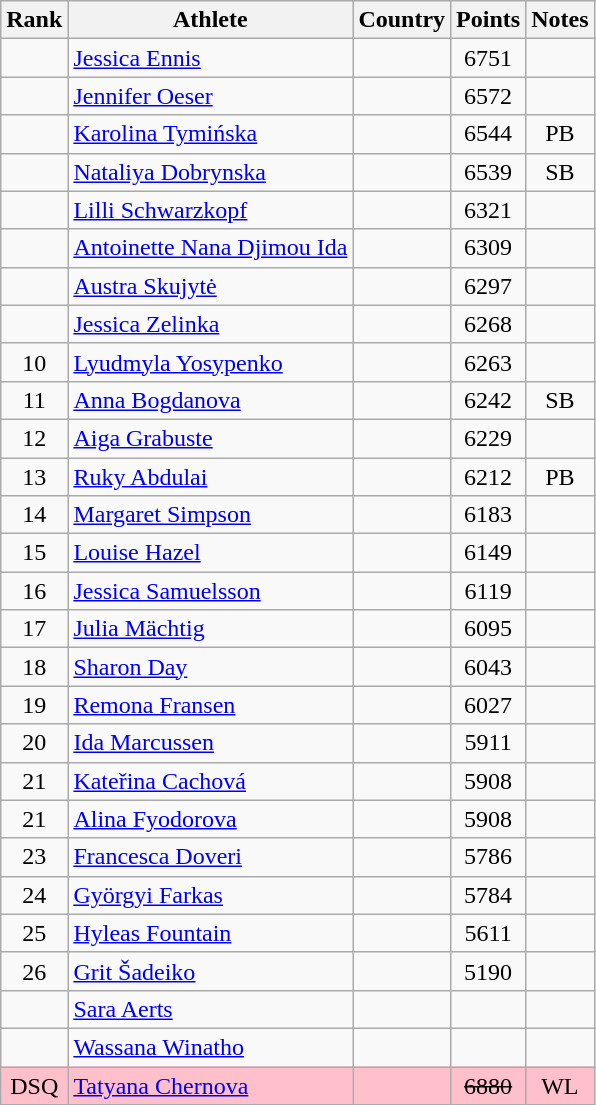<table class="wikitable sortable" style="text-align:center">
<tr>
<th>Rank</th>
<th>Athlete</th>
<th>Country</th>
<th>Points</th>
<th>Notes</th>
</tr>
<tr>
<td></td>
<td align=left><a href='#'>Jessica Ennis</a></td>
<td align=left></td>
<td>6751</td>
<td></td>
</tr>
<tr>
<td></td>
<td align=left><a href='#'>Jennifer Oeser</a></td>
<td align=left></td>
<td>6572</td>
<td></td>
</tr>
<tr>
<td></td>
<td align=left><a href='#'>Karolina Tymińska</a></td>
<td align=left></td>
<td>6544</td>
<td>PB</td>
</tr>
<tr>
<td></td>
<td align=left><a href='#'>Nataliya Dobrynska</a></td>
<td align=left></td>
<td>6539</td>
<td>SB</td>
</tr>
<tr>
<td></td>
<td align=left><a href='#'>Lilli Schwarzkopf</a></td>
<td align=left></td>
<td>6321</td>
<td></td>
</tr>
<tr>
<td></td>
<td align=left><a href='#'>Antoinette Nana Djimou Ida</a></td>
<td align=left></td>
<td>6309</td>
<td></td>
</tr>
<tr>
<td></td>
<td align=left><a href='#'>Austra Skujytė</a></td>
<td align=left></td>
<td>6297</td>
<td></td>
</tr>
<tr>
<td></td>
<td align=left><a href='#'>Jessica Zelinka</a></td>
<td align=left></td>
<td>6268</td>
<td></td>
</tr>
<tr>
<td>10</td>
<td align=left><a href='#'>Lyudmyla Yosypenko</a></td>
<td align=left></td>
<td>6263</td>
<td></td>
</tr>
<tr>
<td>11</td>
<td align=left><a href='#'>Anna Bogdanova</a></td>
<td align=left></td>
<td>6242</td>
<td>SB</td>
</tr>
<tr>
<td>12</td>
<td align=left><a href='#'>Aiga Grabuste</a></td>
<td align=left></td>
<td>6229</td>
<td></td>
</tr>
<tr>
<td>13</td>
<td align=left><a href='#'>Ruky Abdulai</a></td>
<td align=left></td>
<td>6212</td>
<td>PB</td>
</tr>
<tr>
<td>14</td>
<td align=left><a href='#'>Margaret Simpson</a></td>
<td align=left></td>
<td>6183</td>
<td></td>
</tr>
<tr>
<td>15</td>
<td align=left><a href='#'>Louise Hazel</a></td>
<td align=left></td>
<td>6149</td>
<td></td>
</tr>
<tr>
<td>16</td>
<td align=left><a href='#'>Jessica Samuelsson</a></td>
<td align=left></td>
<td>6119</td>
<td></td>
</tr>
<tr>
<td>17</td>
<td align=left><a href='#'>Julia Mächtig</a></td>
<td align=left></td>
<td>6095</td>
<td></td>
</tr>
<tr>
<td>18</td>
<td align=left><a href='#'>Sharon Day</a></td>
<td align=left></td>
<td>6043</td>
<td></td>
</tr>
<tr>
<td>19</td>
<td align=left><a href='#'>Remona Fransen</a></td>
<td align=left></td>
<td>6027</td>
<td></td>
</tr>
<tr>
<td>20</td>
<td align=left><a href='#'>Ida Marcussen</a></td>
<td align=left></td>
<td>5911</td>
<td></td>
</tr>
<tr>
<td>21</td>
<td align=left><a href='#'>Kateřina Cachová</a></td>
<td align=left></td>
<td>5908</td>
<td></td>
</tr>
<tr>
<td>21</td>
<td align=left><a href='#'>Alina Fyodorova</a></td>
<td align=left></td>
<td>5908</td>
<td></td>
</tr>
<tr>
<td>23</td>
<td align=left><a href='#'>Francesca Doveri</a></td>
<td align=left></td>
<td>5786</td>
<td></td>
</tr>
<tr>
<td>24</td>
<td align=left><a href='#'>Györgyi Farkas</a></td>
<td align=left></td>
<td>5784</td>
<td></td>
</tr>
<tr>
<td>25</td>
<td align=left><a href='#'>Hyleas Fountain</a></td>
<td align=left></td>
<td>5611</td>
<td></td>
</tr>
<tr>
<td>26</td>
<td align=left><a href='#'>Grit Šadeiko</a></td>
<td align=left></td>
<td>5190</td>
<td></td>
</tr>
<tr>
<td></td>
<td align=left><a href='#'>Sara Aerts</a></td>
<td align=left></td>
<td></td>
<td></td>
</tr>
<tr>
<td></td>
<td align=left><a href='#'>Wassana Winatho</a></td>
<td align=left></td>
<td></td>
<td></td>
</tr>
<tr bgcolor="pink">
<td>DSQ</td>
<td align=left><a href='#'>Tatyana Chernova</a></td>
<td align=left></td>
<td><s>6880</s></td>
<td>WL</td>
</tr>
</table>
